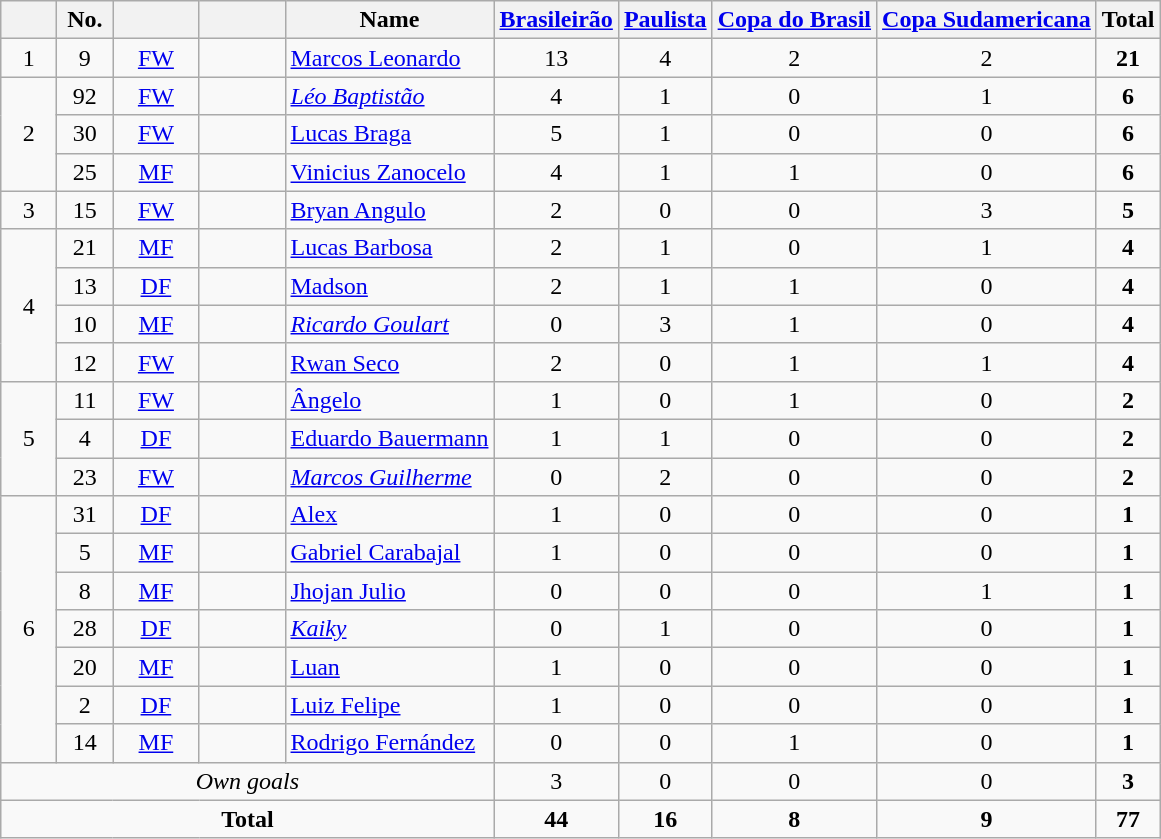<table class="wikitable sortable" style="text-align:center;">
<tr>
<th width="30"></th>
<th width="30">No.</th>
<th width="50"></th>
<th width="50"></th>
<th>Name</th>
<th><a href='#'>Brasileirão</a></th>
<th><a href='#'>Paulista</a></th>
<th><a href='#'>Copa do Brasil</a></th>
<th><a href='#'>Copa Sudamericana</a></th>
<th>Total</th>
</tr>
<tr>
<td>1</td>
<td>9</td>
<td><a href='#'>FW</a></td>
<td></td>
<td align=left><a href='#'>Marcos Leonardo</a></td>
<td>13</td>
<td>4</td>
<td>2</td>
<td>2</td>
<td><strong>21</strong></td>
</tr>
<tr>
<td rowspan=3>2</td>
<td>92</td>
<td><a href='#'>FW</a></td>
<td></td>
<td align=left><em><a href='#'>Léo Baptistão</a></em></td>
<td>4</td>
<td>1</td>
<td>0</td>
<td>1</td>
<td><strong>6</strong></td>
</tr>
<tr>
<td>30</td>
<td><a href='#'>FW</a></td>
<td></td>
<td align=left><a href='#'>Lucas Braga</a></td>
<td>5</td>
<td>1</td>
<td>0</td>
<td>0</td>
<td><strong>6</strong></td>
</tr>
<tr>
<td>25</td>
<td><a href='#'>MF</a></td>
<td></td>
<td align=left><a href='#'>Vinicius Zanocelo</a></td>
<td>4</td>
<td>1</td>
<td>1</td>
<td>0</td>
<td><strong>6</strong></td>
</tr>
<tr>
<td rowspan=1>3</td>
<td>15</td>
<td><a href='#'>FW</a></td>
<td></td>
<td align=left><a href='#'>Bryan Angulo</a></td>
<td>2</td>
<td>0</td>
<td>0</td>
<td>3</td>
<td><strong>5</strong></td>
</tr>
<tr>
<td rowspan=4>4</td>
<td>21</td>
<td><a href='#'>MF</a></td>
<td></td>
<td align=left><a href='#'>Lucas Barbosa</a></td>
<td>2</td>
<td>1</td>
<td>0</td>
<td>1</td>
<td><strong>4</strong></td>
</tr>
<tr>
<td>13</td>
<td><a href='#'>DF</a></td>
<td></td>
<td align=left><a href='#'>Madson</a></td>
<td>2</td>
<td>1</td>
<td>1</td>
<td>0</td>
<td><strong>4</strong></td>
</tr>
<tr>
<td>10</td>
<td><a href='#'>MF</a></td>
<td></td>
<td align=left><em><a href='#'>Ricardo Goulart</a></em></td>
<td>0</td>
<td>3</td>
<td>1</td>
<td>0</td>
<td><strong>4</strong></td>
</tr>
<tr>
<td>12</td>
<td><a href='#'>FW</a></td>
<td></td>
<td align=left><a href='#'>Rwan Seco</a></td>
<td>2</td>
<td>0</td>
<td>1</td>
<td>1</td>
<td><strong>4</strong></td>
</tr>
<tr>
<td rowspan=3>5</td>
<td>11</td>
<td><a href='#'>FW</a></td>
<td></td>
<td align=left><a href='#'>Ângelo</a></td>
<td>1</td>
<td>0</td>
<td>1</td>
<td>0</td>
<td><strong>2</strong></td>
</tr>
<tr>
<td>4</td>
<td><a href='#'>DF</a></td>
<td></td>
<td align=left><a href='#'>Eduardo Bauermann</a></td>
<td>1</td>
<td>1</td>
<td>0</td>
<td>0</td>
<td><strong>2</strong></td>
</tr>
<tr>
<td>23</td>
<td><a href='#'>FW</a></td>
<td></td>
<td align=left><em><a href='#'>Marcos Guilherme</a></em></td>
<td>0</td>
<td>2</td>
<td>0</td>
<td>0</td>
<td><strong>2</strong></td>
</tr>
<tr>
<td rowspan=7>6</td>
<td>31</td>
<td><a href='#'>DF</a></td>
<td></td>
<td align=left><a href='#'>Alex</a></td>
<td>1</td>
<td>0</td>
<td>0</td>
<td>0</td>
<td><strong>1</strong></td>
</tr>
<tr>
<td>5</td>
<td><a href='#'>MF</a></td>
<td></td>
<td align=left><a href='#'>Gabriel Carabajal</a></td>
<td>1</td>
<td>0</td>
<td>0</td>
<td>0</td>
<td><strong>1</strong></td>
</tr>
<tr>
<td>8</td>
<td><a href='#'>MF</a></td>
<td></td>
<td align=left><a href='#'>Jhojan Julio</a></td>
<td>0</td>
<td>0</td>
<td>0</td>
<td>1</td>
<td><strong>1</strong></td>
</tr>
<tr>
<td>28</td>
<td><a href='#'>DF</a></td>
<td></td>
<td align=left><em><a href='#'>Kaiky</a></em></td>
<td>0</td>
<td>1</td>
<td>0</td>
<td>0</td>
<td><strong>1</strong></td>
</tr>
<tr>
<td>20</td>
<td><a href='#'>MF</a></td>
<td></td>
<td align=left><a href='#'>Luan</a></td>
<td>1</td>
<td>0</td>
<td>0</td>
<td>0</td>
<td><strong>1</strong></td>
</tr>
<tr>
<td>2</td>
<td><a href='#'>DF</a></td>
<td></td>
<td align=left><a href='#'>Luiz Felipe</a></td>
<td>1</td>
<td>0</td>
<td>0</td>
<td>0</td>
<td><strong>1</strong></td>
</tr>
<tr>
<td>14</td>
<td><a href='#'>MF</a></td>
<td></td>
<td align=left><a href='#'>Rodrigo Fernández</a></td>
<td>0</td>
<td>0</td>
<td>1</td>
<td>0</td>
<td><strong>1</strong></td>
</tr>
<tr>
<td colspan=5><em>Own goals</em></td>
<td>3</td>
<td>0</td>
<td>0</td>
<td>0</td>
<td><strong>3</strong></td>
</tr>
<tr>
<td colspan=5><strong>Total</strong></td>
<td><strong>44</strong></td>
<td><strong>16</strong></td>
<td><strong>8</strong></td>
<td><strong>9</strong></td>
<td><strong>77</strong></td>
</tr>
</table>
